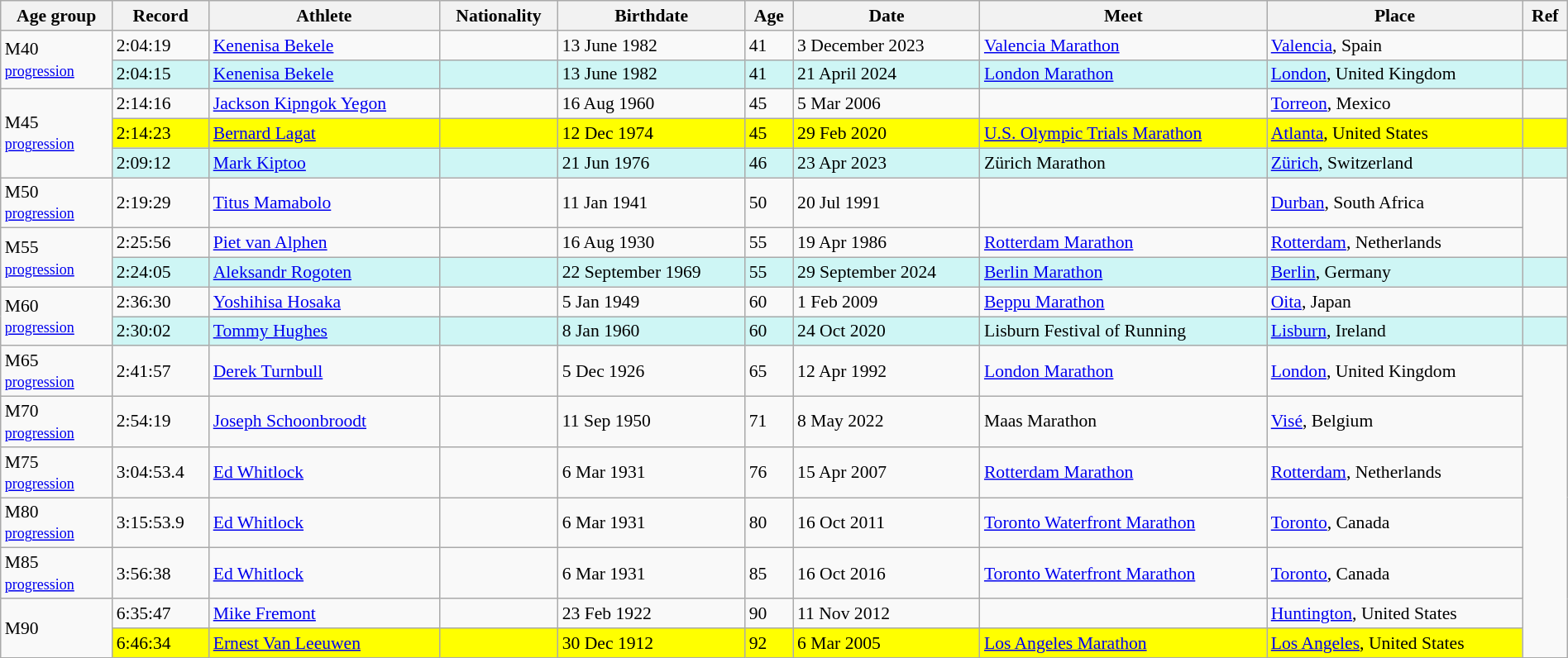<table class="wikitable" style="font-size:90%; width: 100%;">
<tr>
<th>Age group</th>
<th>Record</th>
<th>Athlete</th>
<th>Nationality</th>
<th>Birthdate</th>
<th>Age</th>
<th>Date</th>
<th>Meet</th>
<th>Place</th>
<th>Ref</th>
</tr>
<tr>
<td rowspan=2>M40<br><small><a href='#'>progression</a></small></td>
<td>2:04:19</td>
<td><a href='#'>Kenenisa Bekele</a></td>
<td></td>
<td>13 June 1982</td>
<td>41</td>
<td>3 December 2023</td>
<td><a href='#'>Valencia Marathon</a></td>
<td><a href='#'>Valencia</a>, Spain</td>
<td></td>
</tr>
<tr style="background:#cef6f5;">
<td>2:04:15</td>
<td><a href='#'>Kenenisa Bekele</a></td>
<td></td>
<td>13 June 1982</td>
<td>41</td>
<td>21 April 2024</td>
<td><a href='#'>London Marathon</a></td>
<td><a href='#'>London</a>, United Kingdom</td>
<td></td>
</tr>
<tr>
<td rowspan=3>M45<br><small><a href='#'>progression</a></small></td>
<td>2:14:16</td>
<td><a href='#'>Jackson Kipngok Yegon</a></td>
<td></td>
<td>16 Aug 1960</td>
<td>45</td>
<td>5 Mar 2006</td>
<td></td>
<td><a href='#'>Torreon</a>, Mexico</td>
<td></td>
</tr>
<tr bgcolor=yellow>
<td>2:14:23</td>
<td><a href='#'>Bernard Lagat</a></td>
<td></td>
<td>12 Dec 1974</td>
<td>45</td>
<td>29 Feb 2020</td>
<td><a href='#'>U.S. Olympic Trials Marathon</a></td>
<td><a href='#'>Atlanta</a>, United States</td>
<td></td>
</tr>
<tr style="background:#cef6f5;">
<td>2:09:12</td>
<td><a href='#'>Mark Kiptoo</a></td>
<td></td>
<td>21 Jun 1976</td>
<td>46</td>
<td>23 Apr 2023</td>
<td>Zürich Marathon</td>
<td><a href='#'>Zürich</a>, Switzerland</td>
<td></td>
</tr>
<tr>
<td>M50<br><small><a href='#'>progression</a></small></td>
<td>2:19:29</td>
<td><a href='#'>Titus Mamabolo</a></td>
<td></td>
<td>11 Jan 1941</td>
<td>50</td>
<td>20 Jul 1991</td>
<td></td>
<td><a href='#'>Durban</a>, South Africa</td>
</tr>
<tr>
<td rowspan=2>M55<br><small><a href='#'>progression</a></small></td>
<td>2:25:56</td>
<td><a href='#'>Piet van Alphen</a></td>
<td></td>
<td>16 Aug 1930</td>
<td>55</td>
<td>19 Apr 1986</td>
<td><a href='#'>Rotterdam Marathon</a></td>
<td><a href='#'>Rotterdam</a>, Netherlands</td>
</tr>
<tr style="background:#cef6f5;">
<td>2:24:05</td>
<td><a href='#'>Aleksandr Rogoten</a></td>
<td></td>
<td>22 September 1969</td>
<td>55</td>
<td>29 September 2024</td>
<td><a href='#'>Berlin Marathon</a></td>
<td><a href='#'>Berlin</a>, Germany</td>
<td></td>
</tr>
<tr>
<td rowspan=2>M60<br><small><a href='#'>progression</a></small></td>
<td>2:36:30</td>
<td><a href='#'>Yoshihisa Hosaka</a></td>
<td></td>
<td>5 Jan 1949</td>
<td>60</td>
<td>1 Feb 2009</td>
<td><a href='#'>Beppu Marathon</a></td>
<td><a href='#'>Oita</a>, Japan</td>
</tr>
<tr style="background:#cef6f5;">
<td>2:30:02</td>
<td><a href='#'>Tommy Hughes</a></td>
<td></td>
<td>8 Jan 1960</td>
<td>60</td>
<td>24 Oct 2020</td>
<td>Lisburn Festival of Running</td>
<td><a href='#'>Lisburn</a>, Ireland</td>
<td></td>
</tr>
<tr>
<td>M65<br><small><a href='#'>progression</a></small></td>
<td>2:41:57</td>
<td><a href='#'>Derek Turnbull</a></td>
<td></td>
<td>5 Dec 1926</td>
<td>65</td>
<td>12 Apr 1992</td>
<td><a href='#'>London Marathon</a></td>
<td><a href='#'>London</a>, United Kingdom</td>
</tr>
<tr>
<td>M70<br><small><a href='#'>progression</a></small></td>
<td>2:54:19</td>
<td><a href='#'>Joseph Schoonbroodt</a></td>
<td></td>
<td>11 Sep 1950</td>
<td>71</td>
<td>8 May 2022</td>
<td>Maas Marathon</td>
<td><a href='#'>Visé</a>, Belgium</td>
</tr>
<tr>
<td>M75<br><small><a href='#'>progression</a></small></td>
<td>3:04:53.4</td>
<td><a href='#'>Ed Whitlock</a></td>
<td></td>
<td>6 Mar 1931</td>
<td>76</td>
<td>15 Apr 2007</td>
<td><a href='#'>Rotterdam Marathon</a></td>
<td><a href='#'>Rotterdam</a>, Netherlands</td>
</tr>
<tr>
<td>M80<br><small><a href='#'>progression</a></small></td>
<td>3:15:53.9</td>
<td><a href='#'>Ed Whitlock</a></td>
<td></td>
<td>6 Mar 1931</td>
<td>80</td>
<td>16 Oct 2011</td>
<td><a href='#'>Toronto Waterfront Marathon</a></td>
<td><a href='#'>Toronto</a>, Canada</td>
</tr>
<tr>
<td>M85<br><small><a href='#'>progression</a></small></td>
<td>3:56:38</td>
<td><a href='#'>Ed Whitlock</a></td>
<td></td>
<td>6 Mar 1931</td>
<td>85</td>
<td>16 Oct 2016</td>
<td><a href='#'>Toronto Waterfront Marathon</a></td>
<td><a href='#'>Toronto</a>, Canada</td>
</tr>
<tr>
<td rowspan=2>M90</td>
<td>6:35:47</td>
<td><a href='#'>Mike Fremont</a></td>
<td></td>
<td>23 Feb 1922</td>
<td>90</td>
<td>11 Nov 2012</td>
<td></td>
<td><a href='#'>Huntington</a>, United States</td>
</tr>
<tr bgcolor=yellow>
<td>6:46:34</td>
<td><a href='#'>Ernest Van Leeuwen</a></td>
<td></td>
<td>30 Dec 1912</td>
<td>92</td>
<td>6 Mar 2005</td>
<td><a href='#'>Los Angeles Marathon</a></td>
<td><a href='#'>Los Angeles</a>, United States</td>
</tr>
</table>
